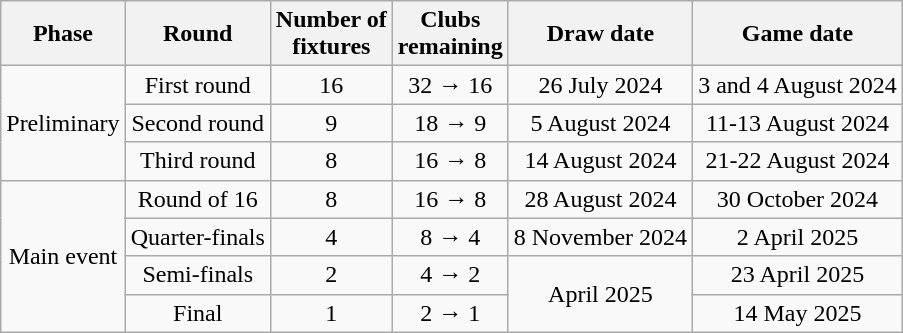<table class="wikitable" style="text-align:center">
<tr>
<th>Phase</th>
<th>Round</th>
<th>Number of<br> fixtures</th>
<th>Clubs<br> remaining</th>
<th>Draw date</th>
<th>Game date</th>
</tr>
<tr>
<td rowspan=3>Preliminary</td>
<td>First round</td>
<td>16</td>
<td>32 → 16</td>
<td>26 July 2024</td>
<td>3 and 4 August 2024</td>
</tr>
<tr>
<td>Second round</td>
<td>9</td>
<td>18 → 9</td>
<td>5 August 2024</td>
<td>11-13 August 2024</td>
</tr>
<tr>
<td>Third round</td>
<td>8</td>
<td>16 → 8</td>
<td>14 August 2024</td>
<td>21-22 August 2024</td>
</tr>
<tr>
<td rowspan=4>Main event</td>
<td>Round of 16</td>
<td>8</td>
<td>16 → 8</td>
<td>28 August 2024</td>
<td>30 October 2024</td>
</tr>
<tr>
<td>Quarter-finals</td>
<td>4</td>
<td>8 → 4</td>
<td>8 November 2024</td>
<td>2 April 2025</td>
</tr>
<tr>
<td>Semi-finals</td>
<td>2</td>
<td>4 → 2</td>
<td rowspan=2>April 2025</td>
<td>23 April 2025</td>
</tr>
<tr>
<td colspan="1">Final</td>
<td>1</td>
<td>2 → 1</td>
<td>14 May 2025</td>
</tr>
</table>
